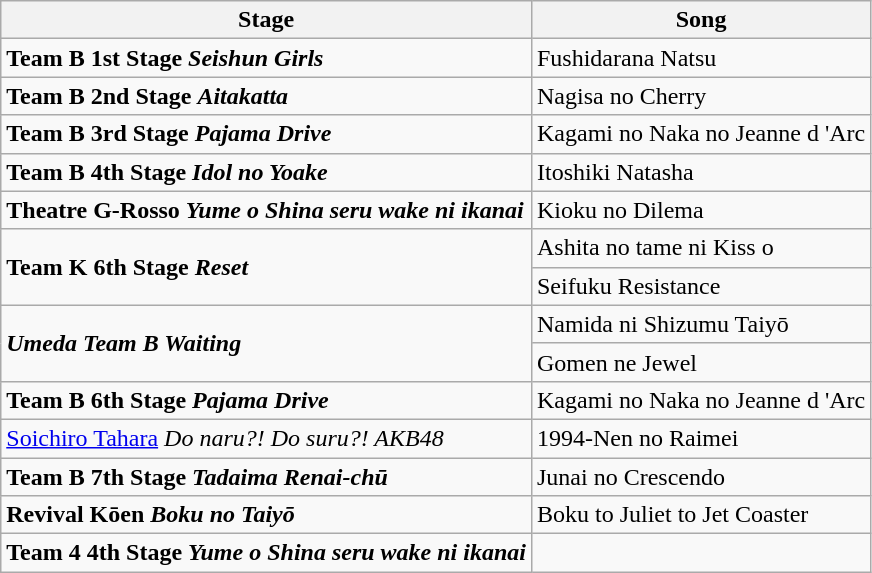<table class="wikitable">
<tr>
<th>Stage</th>
<th>Song</th>
</tr>
<tr>
<td><strong>Team B 1st Stage</strong> <strong><em>Seishun Girls</em></strong></td>
<td>Fushidarana Natsu</td>
</tr>
<tr>
<td><strong>Team B 2nd Stage</strong> <strong><em>Aitakatta</em></strong></td>
<td>Nagisa no Cherry</td>
</tr>
<tr>
<td><strong>Team B 3rd Stage</strong> <strong><em>Pajama Drive</em></strong></td>
<td>Kagami no Naka no Jeanne d 'Arc</td>
</tr>
<tr>
<td><strong>Team B 4th Stage</strong> <strong><em>Idol no Yoake</em></strong></td>
<td>Itoshiki Natasha</td>
</tr>
<tr>
<td><strong>Theatre G-Rosso</strong> <strong><em>Yume o Shina seru wake ni ikanai</em></strong></td>
<td>Kioku no Dilema</td>
</tr>
<tr>
<td rowspan="2"><strong>Team K 6th Stage</strong> <strong><em>Reset</em></strong></td>
<td>Ashita no tame ni Kiss o</td>
</tr>
<tr>
<td>Seifuku Resistance</td>
</tr>
<tr>
<td rowspan="2"><strong><em>Umeda Team B Waiting</em></strong></td>
<td>Namida ni Shizumu Taiyō</td>
</tr>
<tr>
<td>Gomen ne Jewel</td>
</tr>
<tr>
<td><strong>Team B 6th Stage</strong> <strong><em>Pajama Drive</em></strong></td>
<td>Kagami no Naka no Jeanne d 'Arc</td>
</tr>
<tr>
<td><a href='#'>Soichiro Tahara</a> <em>Do naru?! Do suru?! AKB48</em></td>
<td>1994-Nen no Raimei</td>
</tr>
<tr>
<td><strong>Team B 7th Stage</strong> <strong><em>Tadaima Renai-chū</em></strong></td>
<td>Junai no Crescendo</td>
</tr>
<tr>
<td><strong>Revival Kōen</strong> <strong><em>Boku no Taiyō</em></strong></td>
<td>Boku to Juliet to Jet Coaster</td>
</tr>
<tr>
<td><strong>Team 4 4th Stage</strong> <strong><em>Yume o Shina seru wake ni ikanai</em></strong></td>
<td></td>
</tr>
</table>
